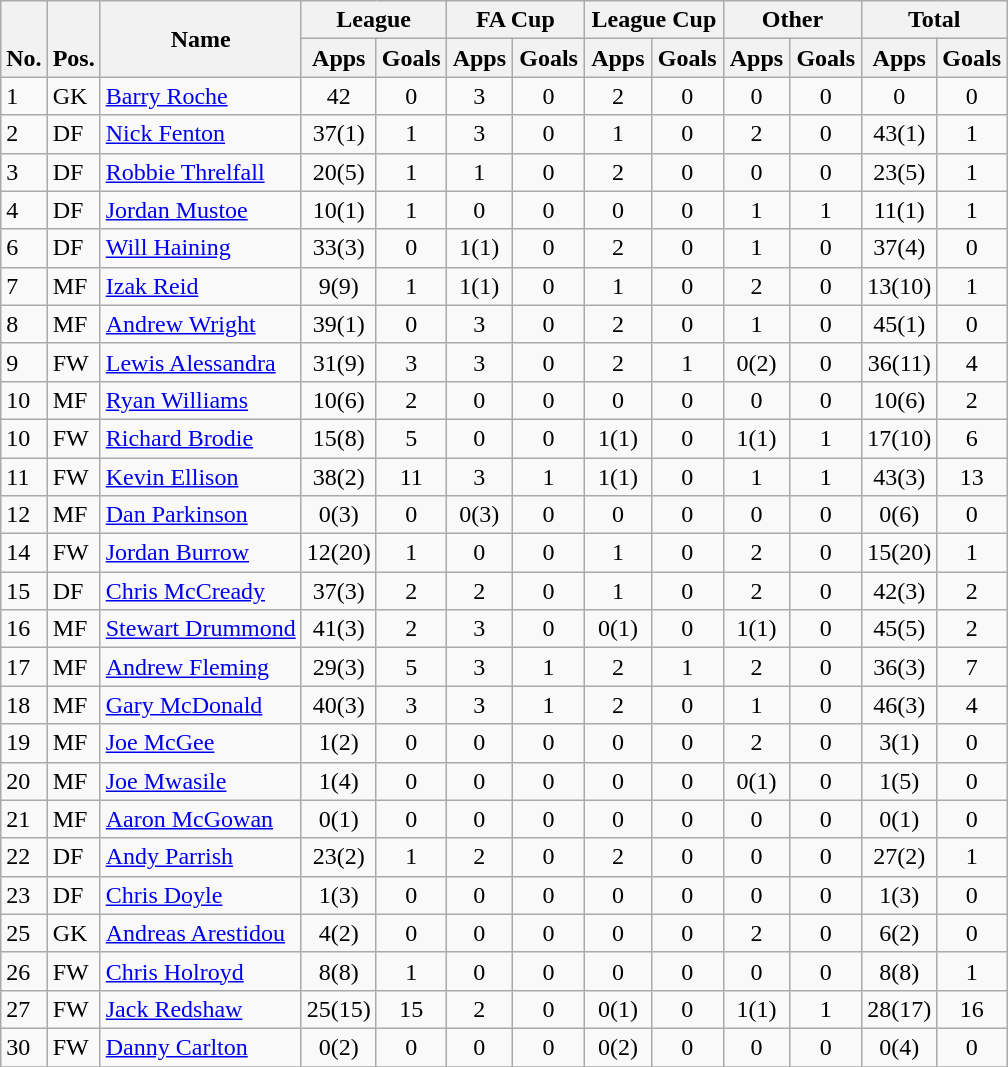<table class="wikitable" style="text-align:center">
<tr>
<th rowspan="2" valign="bottom">No.</th>
<th rowspan="2" valign="bottom">Pos.</th>
<th rowspan="2">Name</th>
<th colspan="2" width="85">League</th>
<th colspan="2" width="85">FA Cup</th>
<th colspan="2" width="85">League Cup</th>
<th colspan="2" width="85">Other</th>
<th colspan="2" width="85">Total</th>
</tr>
<tr>
<th>Apps</th>
<th>Goals</th>
<th>Apps</th>
<th>Goals</th>
<th>Apps</th>
<th>Goals</th>
<th>Apps</th>
<th>Goals</th>
<th>Apps</th>
<th>Goals</th>
</tr>
<tr>
<td align="left">1</td>
<td align="left">GK</td>
<td align="left"> <a href='#'>Barry Roche</a></td>
<td>42</td>
<td>0</td>
<td>3</td>
<td>0</td>
<td>2</td>
<td>0</td>
<td>0</td>
<td>0</td>
<td>0</td>
<td>0</td>
</tr>
<tr>
<td align="left">2</td>
<td align="left">DF</td>
<td align="left"> <a href='#'>Nick Fenton</a></td>
<td>37(1)</td>
<td>1</td>
<td>3</td>
<td>0</td>
<td>1</td>
<td>0</td>
<td>2</td>
<td>0</td>
<td>43(1)</td>
<td>1</td>
</tr>
<tr>
<td align="left">3</td>
<td align="left">DF</td>
<td align="left"> <a href='#'>Robbie Threlfall</a></td>
<td>20(5)</td>
<td>1</td>
<td>1</td>
<td>0</td>
<td>2</td>
<td>0</td>
<td>0</td>
<td>0</td>
<td>23(5)</td>
<td>1</td>
</tr>
<tr>
<td align="left">4</td>
<td align="left">DF</td>
<td align="left"> <a href='#'>Jordan Mustoe</a></td>
<td>10(1)</td>
<td>1</td>
<td>0</td>
<td>0</td>
<td>0</td>
<td>0</td>
<td>1</td>
<td>1</td>
<td>11(1)</td>
<td>1</td>
</tr>
<tr>
<td align="left">6</td>
<td align="left">DF</td>
<td align="left"> <a href='#'>Will Haining</a></td>
<td>33(3)</td>
<td>0</td>
<td>1(1)</td>
<td>0</td>
<td>2</td>
<td>0</td>
<td>1</td>
<td>0</td>
<td>37(4)</td>
<td>0</td>
</tr>
<tr>
<td align="left">7</td>
<td align="left">MF</td>
<td align="left"> <a href='#'>Izak Reid</a></td>
<td>9(9)</td>
<td>1</td>
<td>1(1)</td>
<td>0</td>
<td>1</td>
<td>0</td>
<td>2</td>
<td>0</td>
<td>13(10)</td>
<td>1</td>
</tr>
<tr>
<td align="left">8</td>
<td align="left">MF</td>
<td align="left"> <a href='#'>Andrew Wright</a></td>
<td>39(1)</td>
<td>0</td>
<td>3</td>
<td>0</td>
<td>2</td>
<td>0</td>
<td>1</td>
<td>0</td>
<td>45(1)</td>
<td>0</td>
</tr>
<tr>
<td align="left">9</td>
<td align="left">FW</td>
<td align="left"> <a href='#'>Lewis Alessandra</a></td>
<td>31(9)</td>
<td>3</td>
<td>3</td>
<td>0</td>
<td>2</td>
<td>1</td>
<td>0(2)</td>
<td>0</td>
<td>36(11)</td>
<td>4</td>
</tr>
<tr>
<td align="left">10</td>
<td align="left">MF</td>
<td align="left"> <a href='#'>Ryan Williams</a></td>
<td>10(6)</td>
<td>2</td>
<td>0</td>
<td>0</td>
<td>0</td>
<td>0</td>
<td>0</td>
<td>0</td>
<td>10(6)</td>
<td>2</td>
</tr>
<tr>
<td align="left">10</td>
<td align="left">FW</td>
<td align="left"> <a href='#'>Richard Brodie</a></td>
<td>15(8)</td>
<td>5</td>
<td>0</td>
<td>0</td>
<td>1(1)</td>
<td>0</td>
<td>1(1)</td>
<td>1</td>
<td>17(10)</td>
<td>6</td>
</tr>
<tr>
<td align="left">11</td>
<td align="left">FW</td>
<td align="left"> <a href='#'>Kevin Ellison</a></td>
<td>38(2)</td>
<td>11</td>
<td>3</td>
<td>1</td>
<td>1(1)</td>
<td>0</td>
<td>1</td>
<td>1</td>
<td>43(3)</td>
<td>13</td>
</tr>
<tr>
<td align="left">12</td>
<td align="left">MF</td>
<td align="left"> <a href='#'>Dan Parkinson</a></td>
<td>0(3)</td>
<td>0</td>
<td>0(3)</td>
<td>0</td>
<td>0</td>
<td>0</td>
<td>0</td>
<td>0</td>
<td>0(6)</td>
<td>0</td>
</tr>
<tr>
<td align="left">14</td>
<td align="left">FW</td>
<td align="left"> <a href='#'>Jordan Burrow</a></td>
<td>12(20)</td>
<td>1</td>
<td>0</td>
<td>0</td>
<td>1</td>
<td>0</td>
<td>2</td>
<td>0</td>
<td>15(20)</td>
<td>1</td>
</tr>
<tr>
<td align="left">15</td>
<td align="left">DF</td>
<td align="left"> <a href='#'>Chris McCready</a></td>
<td>37(3)</td>
<td>2</td>
<td>2</td>
<td>0</td>
<td>1</td>
<td>0</td>
<td>2</td>
<td>0</td>
<td>42(3)</td>
<td>2</td>
</tr>
<tr>
<td align="left">16</td>
<td align="left">MF</td>
<td align="left"> <a href='#'>Stewart Drummond</a></td>
<td>41(3)</td>
<td>2</td>
<td>3</td>
<td>0</td>
<td>0(1)</td>
<td>0</td>
<td>1(1)</td>
<td>0</td>
<td>45(5)</td>
<td>2</td>
</tr>
<tr>
<td align="left">17</td>
<td align="left">MF</td>
<td align="left"> <a href='#'>Andrew Fleming</a></td>
<td>29(3)</td>
<td>5</td>
<td>3</td>
<td>1</td>
<td>2</td>
<td>1</td>
<td>2</td>
<td>0</td>
<td>36(3)</td>
<td>7</td>
</tr>
<tr>
<td align="left">18</td>
<td align="left">MF</td>
<td align="left"> <a href='#'>Gary McDonald</a></td>
<td>40(3)</td>
<td>3</td>
<td>3</td>
<td>1</td>
<td>2</td>
<td>0</td>
<td>1</td>
<td>0</td>
<td>46(3)</td>
<td>4</td>
</tr>
<tr>
<td align="left">19</td>
<td align="left">MF</td>
<td align="left"> <a href='#'>Joe McGee</a></td>
<td>1(2)</td>
<td>0</td>
<td>0</td>
<td>0</td>
<td>0</td>
<td>0</td>
<td>2</td>
<td>0</td>
<td>3(1)</td>
<td>0</td>
</tr>
<tr>
<td align="left">20</td>
<td align="left">MF</td>
<td align="left"> <a href='#'>Joe Mwasile</a></td>
<td>1(4)</td>
<td>0</td>
<td>0</td>
<td>0</td>
<td>0</td>
<td>0</td>
<td>0(1)</td>
<td>0</td>
<td>1(5)</td>
<td>0</td>
</tr>
<tr>
<td align="left">21</td>
<td align="left">MF</td>
<td align="left"> <a href='#'>Aaron McGowan</a></td>
<td>0(1)</td>
<td>0</td>
<td>0</td>
<td>0</td>
<td>0</td>
<td>0</td>
<td>0</td>
<td>0</td>
<td>0(1)</td>
<td>0</td>
</tr>
<tr>
<td align="left">22</td>
<td align="left">DF</td>
<td align="left"> <a href='#'>Andy Parrish</a></td>
<td>23(2)</td>
<td>1</td>
<td>2</td>
<td>0</td>
<td>2</td>
<td>0</td>
<td>0</td>
<td>0</td>
<td>27(2)</td>
<td>1</td>
</tr>
<tr>
<td align="left">23</td>
<td align="left">DF</td>
<td align="left"> <a href='#'>Chris Doyle</a></td>
<td>1(3)</td>
<td>0</td>
<td>0</td>
<td>0</td>
<td>0</td>
<td>0</td>
<td>0</td>
<td>0</td>
<td>1(3)</td>
<td>0</td>
</tr>
<tr>
<td align="left">25</td>
<td align="left">GK</td>
<td align="left"> <a href='#'>Andreas Arestidou</a></td>
<td>4(2)</td>
<td>0</td>
<td>0</td>
<td>0</td>
<td>0</td>
<td>0</td>
<td>2</td>
<td>0</td>
<td>6(2)</td>
<td>0</td>
</tr>
<tr>
<td align="left">26</td>
<td align="left">FW</td>
<td align="left"> <a href='#'>Chris Holroyd</a></td>
<td>8(8)</td>
<td>1</td>
<td>0</td>
<td>0</td>
<td>0</td>
<td>0</td>
<td>0</td>
<td>0</td>
<td>8(8)</td>
<td>1</td>
</tr>
<tr>
<td align="left">27</td>
<td align="left">FW</td>
<td align="left"> <a href='#'>Jack Redshaw</a></td>
<td>25(15)</td>
<td>15</td>
<td>2</td>
<td>0</td>
<td>0(1)</td>
<td>0</td>
<td>1(1)</td>
<td>1</td>
<td>28(17)</td>
<td>16</td>
</tr>
<tr>
<td align="left">30</td>
<td align="left">FW</td>
<td align="left"> <a href='#'>Danny Carlton</a></td>
<td>0(2)</td>
<td>0</td>
<td>0</td>
<td>0</td>
<td>0(2)</td>
<td>0</td>
<td>0</td>
<td>0</td>
<td>0(4)</td>
<td>0</td>
</tr>
<tr>
</tr>
</table>
